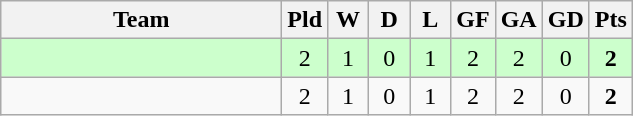<table class="wikitable" style="text-align:center;">
<tr>
<th width=180>Team</th>
<th width=20>Pld</th>
<th width=20>W</th>
<th width=20>D</th>
<th width=20>L</th>
<th width=20>GF</th>
<th width=20>GA</th>
<th width=20>GD</th>
<th width=20>Pts</th>
</tr>
<tr bgcolor="ccffcc">
<td align="left"></td>
<td>2</td>
<td>1</td>
<td>0</td>
<td>1</td>
<td>2</td>
<td>2</td>
<td>0</td>
<td><strong>2</strong></td>
</tr>
<tr>
<td align="left"></td>
<td>2</td>
<td>1</td>
<td>0</td>
<td>1</td>
<td>2</td>
<td>2</td>
<td>0</td>
<td><strong>2</strong></td>
</tr>
</table>
